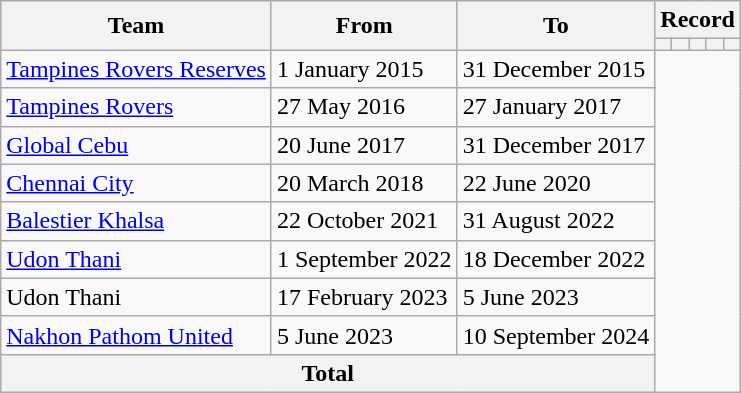<table class="wikitable" style="text-align: center;">
<tr>
<th rowspan="2">Team</th>
<th rowspan="2">From</th>
<th rowspan="2">To</th>
<th colspan="5">Record</th>
</tr>
<tr>
<th></th>
<th></th>
<th></th>
<th></th>
<th></th>
</tr>
<tr>
<td align="left"><a href='#'>Tampines Rovers Reserves</a></td>
<td align="left">1 January 2015</td>
<td align="left">31 December 2015<br></td>
</tr>
<tr>
<td align="left"><a href='#'>Tampines Rovers</a></td>
<td align="left">27 May 2016</td>
<td align="left">27 January 2017<br></td>
</tr>
<tr>
<td align="left"><a href='#'>Global Cebu</a></td>
<td align="left">20 June 2017</td>
<td align="left">31 December 2017<br></td>
</tr>
<tr>
<td align="left"><a href='#'>Chennai City</a></td>
<td align="left">20 March 2018</td>
<td align="left">22 June 2020<br></td>
</tr>
<tr>
<td align="left"><a href='#'>Balestier Khalsa</a></td>
<td align="left">22 October 2021</td>
<td align="left">31 August 2022<br></td>
</tr>
<tr>
<td align="left"><a href='#'>Udon Thani</a></td>
<td align="left">1 September 2022</td>
<td align="left">18 December 2022<br></td>
</tr>
<tr>
<td align="left">Udon Thani</td>
<td align="left">17 February 2023</td>
<td align="left">5 June 2023<br></td>
</tr>
<tr>
<td align="left"><a href='#'>Nakhon Pathom United</a></td>
<td align="left">5 June 2023</td>
<td align="left">10 September 2024<br></td>
</tr>
<tr>
<th colspan=3>Total<br></th>
</tr>
</table>
